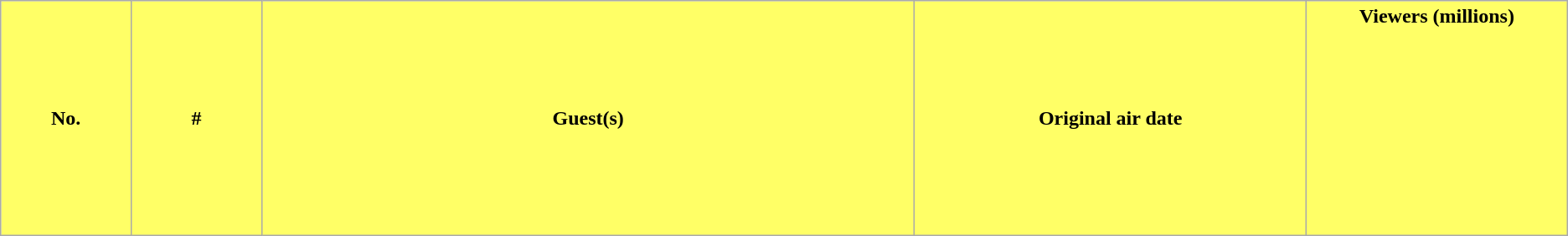<table class="wikitable plainrowheaders">
<tr>
<th style="background: #FFFF66;color:#;width:5%;">No.</th>
<th style="background: #FFFF66;color:#;width:5%;">#</th>
<th style="background: #FFFF66;color:#;width:25%;">Guest(s)</th>
<th style="background: #FFFF66;color:#;width:15%;">Original air date</th>
<th style="background: #FFFF66;color:#;width:10%;">Viewers (millions)<br><br><br><br><br><br><br><br><br><br></th>
</tr>
</table>
